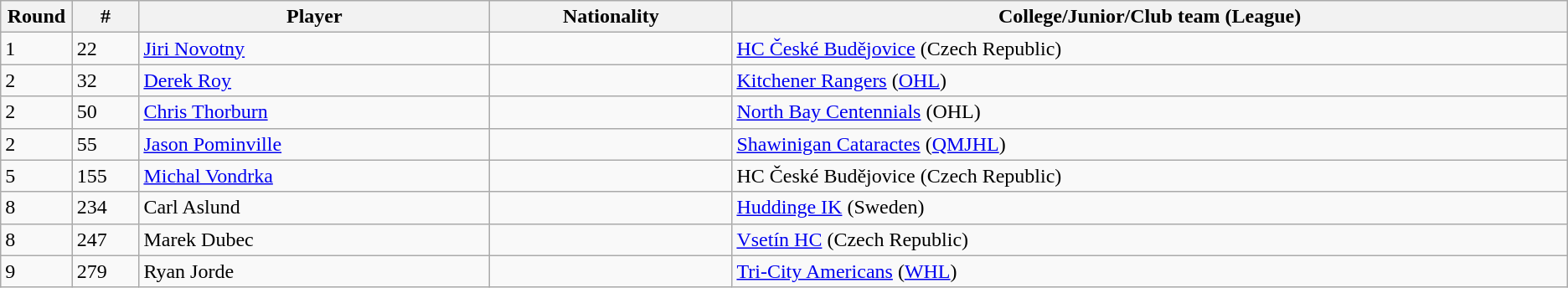<table class="wikitable">
<tr align="center">
<th bgcolor="#DDDDFF" width="4.0%">Round</th>
<th bgcolor="#DDDDFF" width="4.0%">#</th>
<th bgcolor="#DDDDFF" width="21.0%">Player</th>
<th bgcolor="#DDDDFF" width="14.5%">Nationality</th>
<th bgcolor="#DDDDFF" width="50.0%">College/Junior/Club team (League)</th>
</tr>
<tr>
<td>1</td>
<td>22</td>
<td><a href='#'>Jiri Novotny</a></td>
<td></td>
<td><a href='#'>HC České Budějovice</a> (Czech Republic)</td>
</tr>
<tr>
<td>2</td>
<td>32</td>
<td><a href='#'>Derek Roy</a></td>
<td></td>
<td><a href='#'>Kitchener Rangers</a> (<a href='#'>OHL</a>)</td>
</tr>
<tr>
<td>2</td>
<td>50</td>
<td><a href='#'>Chris Thorburn</a></td>
<td></td>
<td><a href='#'>North Bay Centennials</a> (OHL)</td>
</tr>
<tr>
<td>2</td>
<td>55</td>
<td><a href='#'>Jason Pominville</a></td>
<td></td>
<td><a href='#'>Shawinigan Cataractes</a> (<a href='#'>QMJHL</a>)</td>
</tr>
<tr>
<td>5</td>
<td>155</td>
<td><a href='#'>Michal Vondrka</a></td>
<td></td>
<td>HC České Budějovice (Czech Republic)</td>
</tr>
<tr>
<td>8</td>
<td>234</td>
<td>Carl Aslund</td>
<td></td>
<td><a href='#'>Huddinge IK</a> (Sweden)</td>
</tr>
<tr>
<td>8</td>
<td>247</td>
<td>Marek Dubec</td>
<td></td>
<td><a href='#'>Vsetín HC</a> (Czech Republic)</td>
</tr>
<tr>
<td>9</td>
<td>279</td>
<td>Ryan Jorde</td>
<td></td>
<td><a href='#'>Tri-City Americans</a> (<a href='#'>WHL</a>)</td>
</tr>
</table>
